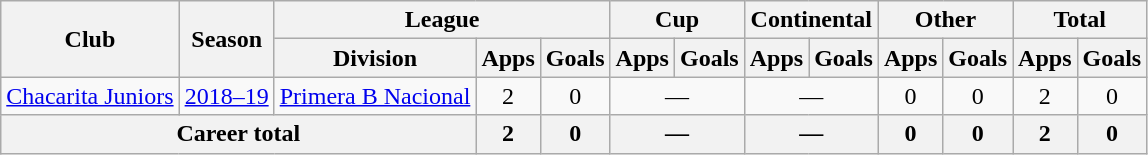<table class="wikitable" style="text-align:center">
<tr>
<th rowspan="2">Club</th>
<th rowspan="2">Season</th>
<th colspan="3">League</th>
<th colspan="2">Cup</th>
<th colspan="2">Continental</th>
<th colspan="2">Other</th>
<th colspan="2">Total</th>
</tr>
<tr>
<th>Division</th>
<th>Apps</th>
<th>Goals</th>
<th>Apps</th>
<th>Goals</th>
<th>Apps</th>
<th>Goals</th>
<th>Apps</th>
<th>Goals</th>
<th>Apps</th>
<th>Goals</th>
</tr>
<tr>
<td rowspan="1"><a href='#'>Chacarita Juniors</a></td>
<td><a href='#'>2018–19</a></td>
<td rowspan="1"><a href='#'>Primera B Nacional</a></td>
<td>2</td>
<td>0</td>
<td colspan="2">—</td>
<td colspan="2">—</td>
<td>0</td>
<td>0</td>
<td>2</td>
<td>0</td>
</tr>
<tr>
<th colspan="3">Career total</th>
<th>2</th>
<th>0</th>
<th colspan="2">—</th>
<th colspan="2">—</th>
<th>0</th>
<th>0</th>
<th>2</th>
<th>0</th>
</tr>
</table>
